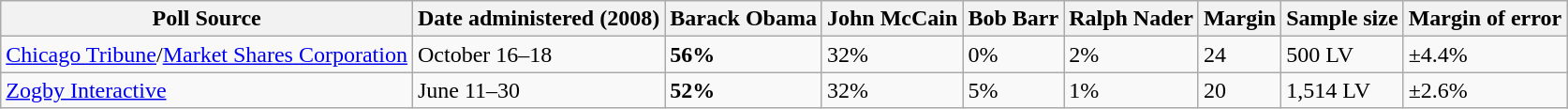<table class="wikitable collapsible">
<tr>
<th>Poll Source</th>
<th>Date administered (2008)</th>
<th>Barack Obama</th>
<th>John McCain</th>
<th>Bob Barr</th>
<th>Ralph Nader</th>
<th>Margin</th>
<th>Sample size</th>
<th>Margin of error</th>
</tr>
<tr>
<td><a href='#'>Chicago Tribune</a>/<a href='#'>Market Shares Corporation</a></td>
<td>October 16–18</td>
<td><strong>56%</strong></td>
<td>32%</td>
<td>0%</td>
<td>2%</td>
<td>24</td>
<td>500 LV</td>
<td>±4.4%</td>
</tr>
<tr>
<td><a href='#'>Zogby Interactive</a></td>
<td>June 11–30</td>
<td><strong>52%</strong></td>
<td>32%</td>
<td>5%</td>
<td>1%</td>
<td>20</td>
<td>1,514 LV</td>
<td>±2.6%</td>
</tr>
</table>
